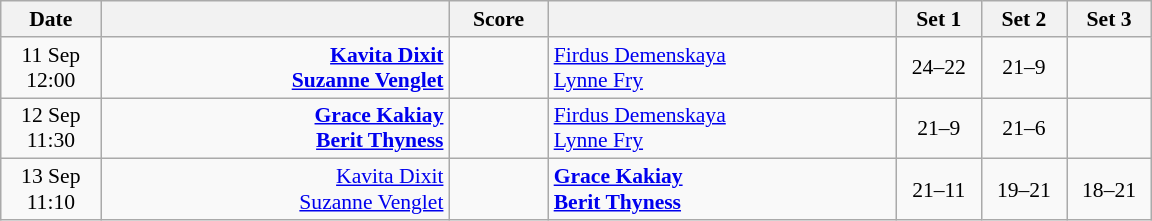<table class="wikitable" style="text-align: center; font-size:90%">
<tr>
<th width="60">Date</th>
<th align="right" width="225"></th>
<th width="60">Score</th>
<th align="left" width="225"></th>
<th width="50">Set 1</th>
<th width="50">Set 2</th>
<th width="50">Set 3</th>
</tr>
<tr>
<td>11 Sep<br>12:00</td>
<td align="right"><strong><a href='#'>Kavita Dixit</a> <br><a href='#'>Suzanne Venglet</a> </strong></td>
<td align="center"></td>
<td align="left"> <a href='#'>Firdus Demenskaya</a><br> <a href='#'>Lynne Fry</a></td>
<td>24–22</td>
<td>21–9</td>
<td></td>
</tr>
<tr>
<td>12 Sep<br>11:30</td>
<td align="right"><strong><a href='#'>Grace Kakiay</a> <br><a href='#'>Berit Thyness</a> </strong></td>
<td align="center"></td>
<td align="left"> <a href='#'>Firdus Demenskaya</a><br> <a href='#'>Lynne Fry</a></td>
<td>21–9</td>
<td>21–6</td>
<td></td>
</tr>
<tr>
<td>13 Sep<br>11:10</td>
<td align="right"><a href='#'>Kavita Dixit</a> <br><a href='#'>Suzanne Venglet</a> </td>
<td align="center"></td>
<td align="left"><strong> <a href='#'>Grace Kakiay</a><br> <a href='#'>Berit Thyness</a></strong></td>
<td>21–11</td>
<td>19–21</td>
<td>18–21</td>
</tr>
</table>
